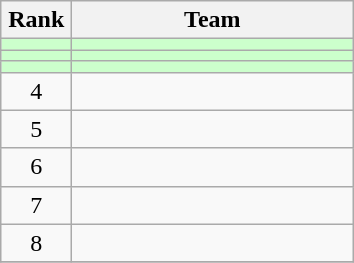<table class="wikitable" style="text-align: center;">
<tr>
<th width=40>Rank</th>
<th width=180>Team</th>
</tr>
<tr align=center; bgcolor=#ccffcc>
<td></td>
<td style="text-align:left;"></td>
</tr>
<tr align=center; bgcolor=#ccffcc>
<td></td>
<td style="text-align:left;"></td>
</tr>
<tr align=center; bgcolor=#ccffcc>
<td></td>
<td style="text-align:left;"></td>
</tr>
<tr align=center>
<td>4</td>
<td style="text-align:left;"></td>
</tr>
<tr align=center>
<td>5</td>
<td style="text-align:left;"></td>
</tr>
<tr align=center>
<td>6</td>
<td style="text-align:left;"></td>
</tr>
<tr align=center>
<td>7</td>
<td style="text-align:left;"></td>
</tr>
<tr align=center>
<td>8</td>
<td style="text-align:left;"></td>
</tr>
<tr align=center>
</tr>
</table>
